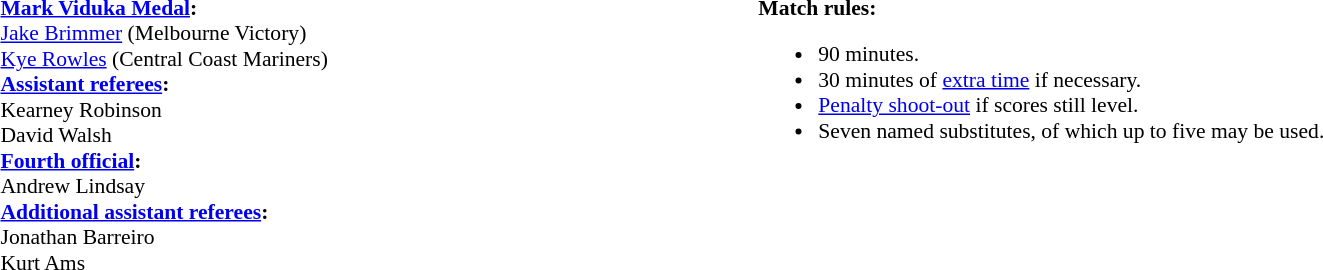<table style="width:100%;font-size:90%">
<tr>
<td><br><strong><a href='#'>Mark Viduka Medal</a>:</strong>
<br><a href='#'>Jake Brimmer</a> (Melbourne Victory)<br><a href='#'>Kye Rowles</a> (Central Coast Mariners)<br><strong><a href='#'>Assistant referees</a>:</strong>
<br>Kearney Robinson
<br>David Walsh
<br><strong><a href='#'>Fourth official</a>:</strong>
<br>Andrew Lindsay
<br><strong><a href='#'>Additional assistant referees</a>:</strong>
<br>Jonathan Barreiro
<br>Kurt Ams</td>
<td style="width:60%; vertical-align:top"><br><strong>Match rules:</strong><ul><li>90 minutes.</li><li>30 minutes of <a href='#'>extra time</a> if necessary.</li><li><a href='#'>Penalty shoot-out</a> if scores still level.</li><li>Seven named substitutes, of which up to five may be used.</li></ul></td>
</tr>
</table>
